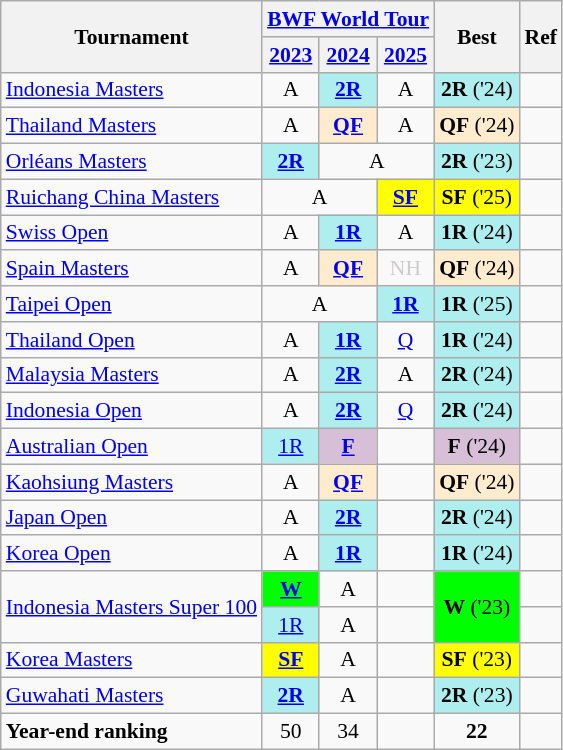<table style='font-size: 90%; text-align:center;' class='wikitable'>
<tr>
<th rowspan="2">Tournament</th>
<th colspan="3"><a href='#'>BWF World Tour</a></th>
<th rowspan="2">Best</th>
<th rowspan="2">Ref</th>
</tr>
<tr>
<th><a href='#'>2023</a></th>
<th><a href='#'>2024</a></th>
<th><a href='#'>2025</a></th>
</tr>
<tr>
<td align=left><a href='#'>Indonesia Masters</a></td>
<td>A</td>
<td bgcolor=AFEEEE><strong><a href='#'>2R</a></strong></td>
<td>A</td>
<td bgcolor=AFEEEE><strong>2R</strong> ('24)</td>
<td></td>
</tr>
<tr>
<td align=left><a href='#'>Thailand Masters</a></td>
<td>A</td>
<td bgcolor=FFEBCD><strong><a href='#'>QF</a></strong></td>
<td>A</td>
<td bgcolor=FFEBCD><strong>QF</strong> ('24)</td>
<td></td>
</tr>
<tr>
<td align=left><a href='#'>Orléans Masters</a></td>
<td bgcolor=AFEEEE><strong><a href='#'>2R</a></strong></td>
<td colspan="2">A</td>
<td bgcolor=AFEEEE><strong>2R</strong> ('23)</td>
<td></td>
</tr>
<tr>
<td align=left><a href='#'>Ruichang China Masters</a></td>
<td colspan="2">A</td>
<td bgcolor=FFFF00><strong><a href='#'>SF</a></strong></td>
<td bgcolor=FFFF00><strong>SF</strong> ('25)</td>
<td></td>
</tr>
<tr>
<td align=left><a href='#'>Swiss Open</a></td>
<td>A</td>
<td bgcolor=AFEEEE><strong><a href='#'>1R</a></strong></td>
<td>A</td>
<td bgcolor=AFEEEE><strong>1R</strong> ('24)</td>
<td></td>
</tr>
<tr>
<td align=left><a href='#'>Spain Masters</a></td>
<td>A</td>
<td bgcolor=FFEBCD><strong><a href='#'>QF</a></strong></td>
<td 2025; style=color:#ccc>NH</td>
<td bgcolor=FFEBCD><strong>QF</strong> ('24)</td>
<td></td>
</tr>
<tr>
<td align=left><a href='#'>Taipei Open</a></td>
<td colspan="2">A</td>
<td bgcolor=AFEEEE><strong><a href='#'>1R</a></strong></td>
<td bgcolor=AFEEEE><strong>1R</strong> ('25)</td>
<td></td>
</tr>
<tr>
<td align=left><a href='#'>Thailand Open</a></td>
<td>A</td>
<td bgcolor=AFEEEE><strong><a href='#'>1R</a></strong></td>
<td><a href='#'>Q</a></td>
<td bgcolor=AFEEEE><strong>1R</strong> ('24)</td>
<td></td>
</tr>
<tr>
<td align=left><a href='#'>Malaysia Masters</a></td>
<td>A</td>
<td bgcolor=AFEEEE><strong><a href='#'>2R</a></strong></td>
<td>A</td>
<td bgcolor=AFEEEE><strong>2R</strong> ('24)</td>
<td></td>
</tr>
<tr>
<td align=left><a href='#'>Indonesia Open</a></td>
<td>A</td>
<td bgcolor=AFEEEE><strong><a href='#'>2R</a></strong></td>
<td><a href='#'>Q</a></td>
<td bgcolor=AFEEEE><strong>2R</strong> ('24)</td>
<td></td>
</tr>
<tr>
<td align=left><a href='#'>Australian Open</a></td>
<td bgcolor=AFEEEE><a href='#'>1R</a></td>
<td bgcolor=D8BFD8><strong><a href='#'>F</a></strong></td>
<td></td>
<td bgcolor=D8BFD8><strong>F</strong> ('24)</td>
<td></td>
</tr>
<tr>
<td align=left><a href='#'>Kaohsiung Masters</a></td>
<td>A</td>
<td bgcolor=FFEBCD><strong><a href='#'>QF</a></strong></td>
<td></td>
<td bgcolor=FFEBCD><strong>QF</strong> ('24)</td>
<td></td>
</tr>
<tr>
<td align=left><a href='#'>Japan Open</a></td>
<td>A</td>
<td bgcolor=AFEEEE><strong><a href='#'>2R</a></strong></td>
<td></td>
<td bgcolor=AFEEEE><strong>2R</strong> ('24)</td>
<td></td>
</tr>
<tr>
<td align=left><a href='#'>Korea Open</a></td>
<td>A</td>
<td bgcolor=AFEEEE><strong><a href='#'>1R</a></strong></td>
<td></td>
<td bgcolor=AFEEEE><strong>1R</strong> ('24)</td>
<td></td>
</tr>
<tr>
<td rowspan="2" align=left><a href='#'>Indonesia Masters Super 100</a></td>
<td bgcolor=00FF00><strong><a href='#'>W</a></strong></td>
<td>A</td>
<td></td>
<td rowspan="2" bgcolor=00FF00><strong>W</strong> ('23)</td>
<td></td>
</tr>
<tr>
<td bgcolor=AFEEEE><a href='#'>1R</a></td>
<td>A</td>
<td></td>
<td></td>
</tr>
<tr>
<td align=left><a href='#'>Korea Masters</a></td>
<td bgcolor=FFFF00><strong><a href='#'>SF</a></strong></td>
<td>A</td>
<td></td>
<td bgcolor=FFFF00><strong>SF</strong> ('23)</td>
<td></td>
</tr>
<tr>
<td align=left><a href='#'>Guwahati Masters</a></td>
<td bgcolor=AFEEEE><strong><a href='#'>2R</a></strong></td>
<td>A</td>
<td></td>
<td bgcolor=AFEEEE><strong>2R</strong> ('23)</td>
<td></td>
</tr>
<tr>
<td align=left><strong>Year-end ranking</strong></td>
<td 2023;>50</td>
<td 2024;>34</td>
<td 2025;></td>
<td Best;><strong>22</strong></td>
<td></td>
</tr>
</table>
